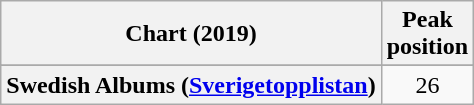<table class="wikitable sortable plainrowheaders" style="text-align:center">
<tr>
<th scope="col">Chart (2019)</th>
<th scope="col">Peak<br>position</th>
</tr>
<tr>
</tr>
<tr>
<th scope="row">Swedish Albums (<a href='#'>Sverigetopplistan</a>)</th>
<td>26</td>
</tr>
</table>
